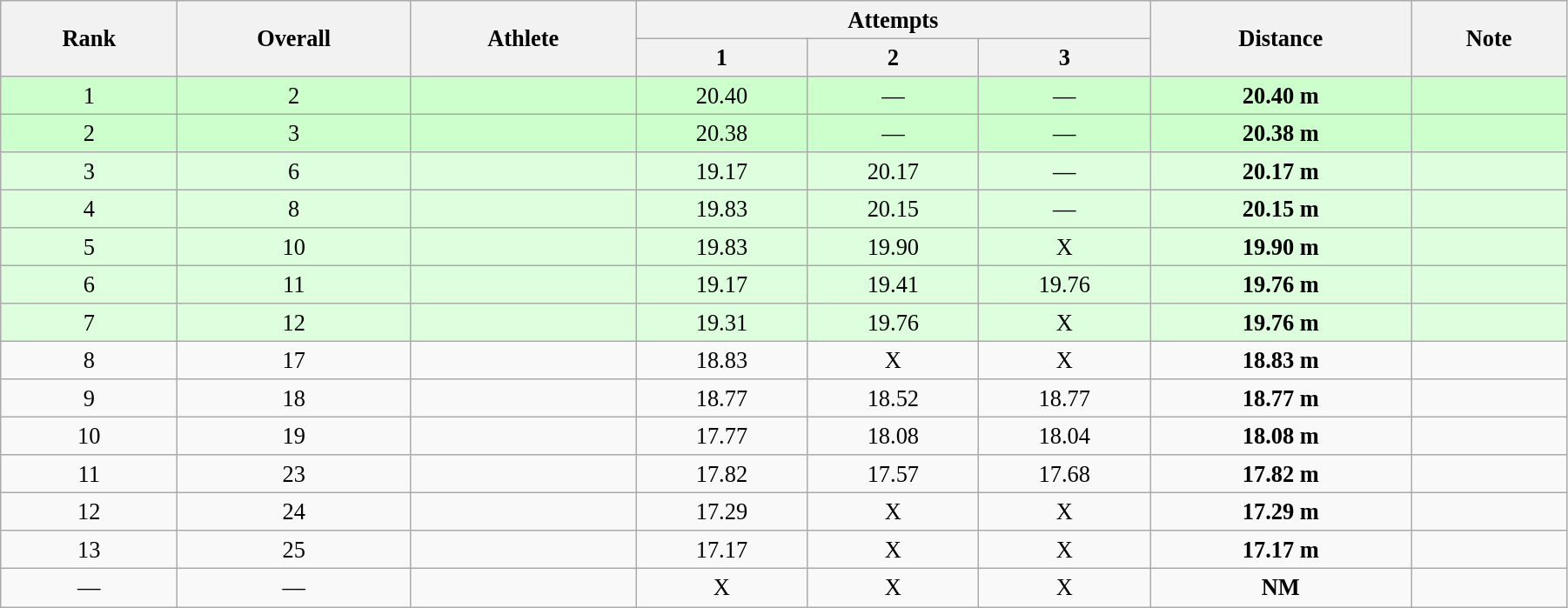<table class="wikitable" style=" text-align:center; font-size:110%;" width="95%">
<tr>
<th rowspan="2">Rank</th>
<th rowspan="2">Overall</th>
<th rowspan="2">Athlete</th>
<th colspan="3">Attempts</th>
<th rowspan="2">Distance</th>
<th rowspan="2">Note</th>
</tr>
<tr>
<th>1</th>
<th>2</th>
<th>3</th>
</tr>
<tr style="background:#ccffcc;">
<td>1</td>
<td>2</td>
<td align=left></td>
<td>20.40</td>
<td>—</td>
<td>—</td>
<td><strong>20.40 m </strong></td>
<td></td>
</tr>
<tr style="background:#ccffcc;">
<td>2</td>
<td>3</td>
<td align=left></td>
<td>20.38</td>
<td>—</td>
<td>—</td>
<td><strong>20.38 m </strong></td>
<td></td>
</tr>
<tr style="background:#ddffdd;">
<td>3</td>
<td>6</td>
<td align=left></td>
<td>19.17</td>
<td>20.17</td>
<td>—</td>
<td><strong>20.17 m </strong></td>
<td></td>
</tr>
<tr style="background:#ddffdd;">
<td>4</td>
<td>8</td>
<td align=left></td>
<td>19.83</td>
<td>20.15</td>
<td>—</td>
<td><strong>20.15 m </strong></td>
<td></td>
</tr>
<tr style="background:#ddffdd;">
<td>5</td>
<td>10</td>
<td align=left></td>
<td>19.83</td>
<td>19.90</td>
<td>X</td>
<td><strong>19.90 m </strong></td>
<td></td>
</tr>
<tr style="background:#ddffdd;">
<td>6</td>
<td>11</td>
<td align=left></td>
<td>19.17</td>
<td>19.41</td>
<td>19.76</td>
<td><strong>19.76 m </strong></td>
<td></td>
</tr>
<tr style="background:#ddffdd;">
<td>7</td>
<td>12</td>
<td align=left></td>
<td>19.31</td>
<td>19.76</td>
<td>X</td>
<td><strong>19.76 m </strong></td>
<td></td>
</tr>
<tr>
<td>8</td>
<td>17</td>
<td align=left></td>
<td>18.83</td>
<td>X</td>
<td>X</td>
<td><strong>18.83 m </strong></td>
<td></td>
</tr>
<tr>
<td>9</td>
<td>18</td>
<td align=left></td>
<td>18.77</td>
<td>18.52</td>
<td>18.77</td>
<td><strong>18.77 m </strong></td>
<td></td>
</tr>
<tr>
<td>10</td>
<td>19</td>
<td align=left></td>
<td>17.77</td>
<td>18.08</td>
<td>18.04</td>
<td><strong>18.08 m </strong></td>
<td></td>
</tr>
<tr>
<td>11</td>
<td>23</td>
<td align=left></td>
<td>17.82</td>
<td>17.57</td>
<td>17.68</td>
<td><strong>17.82 m </strong></td>
<td></td>
</tr>
<tr>
<td>12</td>
<td>24</td>
<td align=left></td>
<td>17.29</td>
<td>X</td>
<td>X</td>
<td><strong>17.29 m </strong></td>
<td></td>
</tr>
<tr>
<td>13</td>
<td>25</td>
<td align=left></td>
<td>17.17</td>
<td>X</td>
<td>X</td>
<td><strong>17.17 m </strong></td>
<td></td>
</tr>
<tr>
<td>—</td>
<td>—</td>
<td align=left></td>
<td>X</td>
<td>X</td>
<td>X</td>
<td><strong>NM </strong></td>
</tr>
</table>
